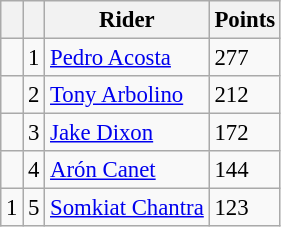<table class="wikitable" style="font-size: 95%;">
<tr>
<th></th>
<th></th>
<th>Rider</th>
<th>Points</th>
</tr>
<tr>
<td></td>
<td align=center>1</td>
<td> <a href='#'>Pedro Acosta</a></td>
<td align=left>277</td>
</tr>
<tr>
<td></td>
<td align=center>2</td>
<td> <a href='#'>Tony Arbolino</a></td>
<td align=left>212</td>
</tr>
<tr>
<td></td>
<td align=center>3</td>
<td> <a href='#'>Jake Dixon</a></td>
<td align=left>172</td>
</tr>
<tr>
<td></td>
<td align=center>4</td>
<td> <a href='#'>Arón Canet</a></td>
<td align=left>144</td>
</tr>
<tr>
<td> 1</td>
<td align=center>5</td>
<td> <a href='#'>Somkiat Chantra</a></td>
<td align=left>123</td>
</tr>
</table>
